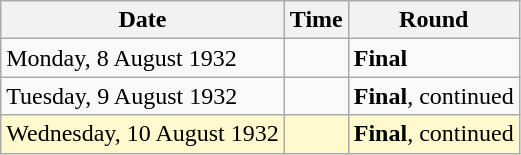<table class="wikitable">
<tr>
<th>Date</th>
<th>Time</th>
<th>Round</th>
</tr>
<tr>
<td>Monday, 8 August 1932</td>
<td></td>
<td><strong>Final</strong></td>
</tr>
<tr>
<td>Tuesday, 9 August 1932</td>
<td></td>
<td><strong>Final</strong>, continued</td>
</tr>
<tr style=background:lemonchiffon>
<td>Wednesday, 10 August 1932</td>
<td></td>
<td><strong>Final</strong>, continued</td>
</tr>
</table>
